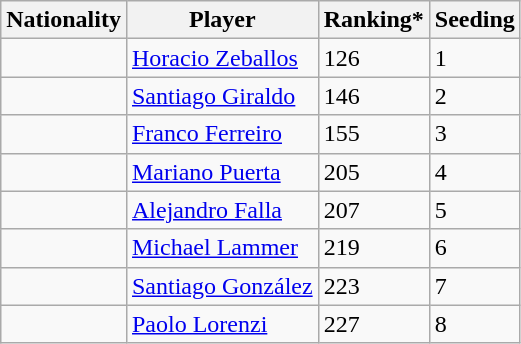<table class="wikitable" border="1">
<tr>
<th>Nationality</th>
<th>Player</th>
<th>Ranking*</th>
<th>Seeding</th>
</tr>
<tr>
<td></td>
<td><a href='#'>Horacio Zeballos</a></td>
<td>126</td>
<td>1</td>
</tr>
<tr>
<td></td>
<td><a href='#'>Santiago Giraldo</a></td>
<td>146</td>
<td>2</td>
</tr>
<tr>
<td></td>
<td><a href='#'>Franco Ferreiro</a></td>
<td>155</td>
<td>3</td>
</tr>
<tr>
<td></td>
<td><a href='#'>Mariano Puerta</a></td>
<td>205</td>
<td>4</td>
</tr>
<tr>
<td></td>
<td><a href='#'>Alejandro Falla</a></td>
<td>207</td>
<td>5</td>
</tr>
<tr>
<td></td>
<td><a href='#'>Michael Lammer</a></td>
<td>219</td>
<td>6</td>
</tr>
<tr>
<td></td>
<td><a href='#'>Santiago González</a></td>
<td>223</td>
<td>7</td>
</tr>
<tr>
<td></td>
<td><a href='#'>Paolo Lorenzi</a></td>
<td>227</td>
<td>8</td>
</tr>
</table>
